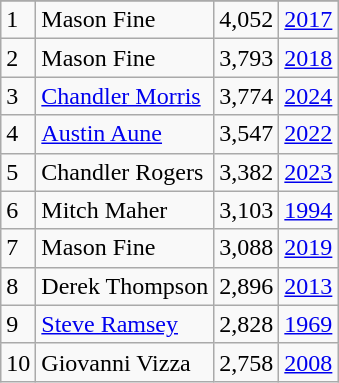<table class="wikitable">
<tr>
</tr>
<tr>
<td>1</td>
<td>Mason Fine</td>
<td>4,052</td>
<td><a href='#'>2017</a></td>
</tr>
<tr>
<td>2</td>
<td>Mason Fine</td>
<td>3,793</td>
<td><a href='#'>2018</a></td>
</tr>
<tr>
<td>3</td>
<td><a href='#'>Chandler Morris</a></td>
<td>3,774</td>
<td><a href='#'>2024</a></td>
</tr>
<tr>
<td>4</td>
<td><a href='#'>Austin Aune</a></td>
<td>3,547</td>
<td><a href='#'>2022</a></td>
</tr>
<tr>
<td>5</td>
<td>Chandler Rogers</td>
<td>3,382</td>
<td><a href='#'>2023</a></td>
</tr>
<tr>
<td>6</td>
<td>Mitch Maher</td>
<td>3,103</td>
<td><a href='#'>1994</a></td>
</tr>
<tr>
<td>7</td>
<td>Mason Fine</td>
<td>3,088</td>
<td><a href='#'>2019</a></td>
</tr>
<tr>
<td>8</td>
<td>Derek Thompson</td>
<td>2,896</td>
<td><a href='#'>2013</a></td>
</tr>
<tr>
<td>9</td>
<td><a href='#'>Steve Ramsey</a></td>
<td>2,828</td>
<td><a href='#'>1969</a></td>
</tr>
<tr>
<td>10</td>
<td>Giovanni Vizza</td>
<td>2,758</td>
<td><a href='#'>2008</a></td>
</tr>
</table>
